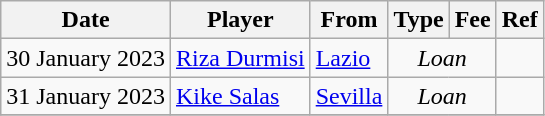<table class="wikitable">
<tr>
<th>Date</th>
<th>Player</th>
<th>From</th>
<th>Type</th>
<th>Fee</th>
<th>Ref</th>
</tr>
<tr>
<td>30 January 2023</td>
<td> <a href='#'>Riza Durmisi</a></td>
<td> <a href='#'>Lazio</a></td>
<td colspan=2 align=center><em>Loan</em></td>
<td align=center></td>
</tr>
<tr>
<td>31 January 2023</td>
<td> <a href='#'>Kike Salas</a></td>
<td><a href='#'>Sevilla</a></td>
<td colspan=2 align=center><em>Loan</em></td>
<td align=center></td>
</tr>
<tr>
</tr>
</table>
